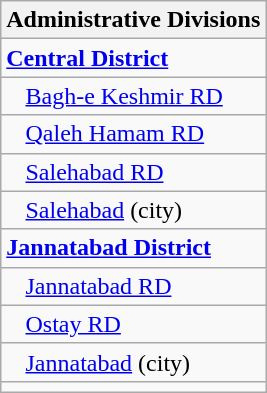<table class="wikitable">
<tr>
<th>Administrative Divisions</th>
</tr>
<tr>
<td><strong><a href='#'>Central District</a></strong></td>
</tr>
<tr>
<td style="padding-left: 1em;"><a href='#'>Bagh-e Keshmir RD</a></td>
</tr>
<tr>
<td style="padding-left: 1em;"><a href='#'>Qaleh Hamam RD</a></td>
</tr>
<tr>
<td style="padding-left: 1em;"><a href='#'>Salehabad RD</a></td>
</tr>
<tr>
<td style="padding-left: 1em;"><a href='#'>Salehabad</a> (city)</td>
</tr>
<tr>
<td><strong><a href='#'>Jannatabad District</a></strong></td>
</tr>
<tr>
<td style="padding-left: 1em;"><a href='#'>Jannatabad RD</a></td>
</tr>
<tr>
<td style="padding-left: 1em;"><a href='#'>Ostay RD</a></td>
</tr>
<tr>
<td style="padding-left: 1em;"><a href='#'>Jannatabad</a> (city)</td>
</tr>
<tr>
<td colspan=1></td>
</tr>
</table>
